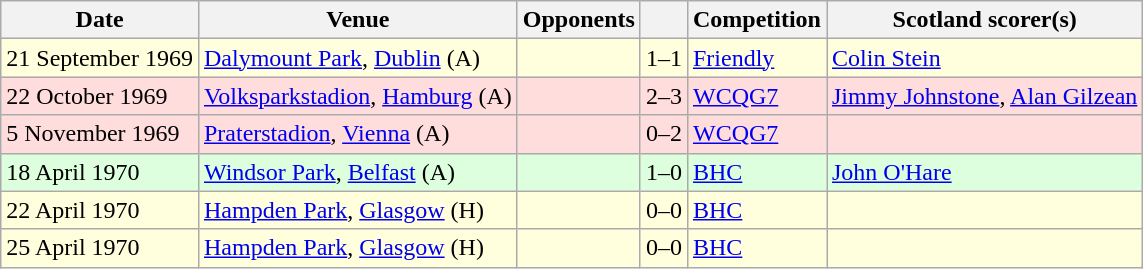<table class="wikitable">
<tr>
<th>Date</th>
<th>Venue</th>
<th>Opponents</th>
<th></th>
<th>Competition</th>
<th>Scotland scorer(s)</th>
</tr>
<tr bgcolor=#ffffdd>
<td>21 September 1969</td>
<td><a href='#'>Dalymount Park</a>, <a href='#'>Dublin</a> (A)</td>
<td></td>
<td align=center>1–1</td>
<td><a href='#'>Friendly</a></td>
<td><a href='#'>Colin Stein</a></td>
</tr>
<tr bgcolor=#ffdddd>
<td>22 October 1969</td>
<td><a href='#'>Volksparkstadion</a>, <a href='#'>Hamburg</a> (A)</td>
<td></td>
<td align=center>2–3</td>
<td><a href='#'>WCQG7</a></td>
<td><a href='#'>Jimmy Johnstone</a>, <a href='#'>Alan Gilzean</a></td>
</tr>
<tr bgcolor=#ffdddd>
<td>5 November 1969</td>
<td><a href='#'>Praterstadion</a>, <a href='#'>Vienna</a> (A)</td>
<td></td>
<td align=center>0–2</td>
<td><a href='#'>WCQG7</a></td>
<td></td>
</tr>
<tr bgcolor=#ddffdd>
<td>18 April 1970</td>
<td><a href='#'>Windsor Park</a>, <a href='#'>Belfast</a> (A)</td>
<td></td>
<td align=center>1–0</td>
<td><a href='#'>BHC</a></td>
<td><a href='#'>John O'Hare</a></td>
</tr>
<tr bgcolor=#ffffdd>
<td>22 April 1970</td>
<td><a href='#'>Hampden Park</a>, <a href='#'>Glasgow</a> (H)</td>
<td></td>
<td align=center>0–0</td>
<td><a href='#'>BHC</a></td>
<td></td>
</tr>
<tr bgcolor=#ffffdd>
<td>25 April 1970</td>
<td><a href='#'>Hampden Park</a>, <a href='#'>Glasgow</a> (H)</td>
<td></td>
<td align=center>0–0</td>
<td><a href='#'>BHC</a></td>
<td></td>
</tr>
</table>
